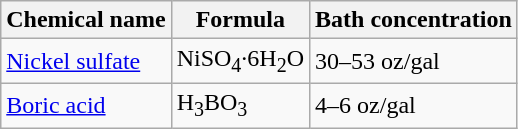<table class="wikitable">
<tr>
<th>Chemical name</th>
<th>Formula</th>
<th>Bath concentration</th>
</tr>
<tr>
<td><a href='#'>Nickel sulfate</a></td>
<td>NiSO<sub>4</sub>·6H<sub>2</sub>O</td>
<td>30–53 oz/gal</td>
</tr>
<tr>
<td><a href='#'>Boric acid</a></td>
<td>H<sub>3</sub>BO<sub>3</sub></td>
<td>4–6 oz/gal</td>
</tr>
</table>
